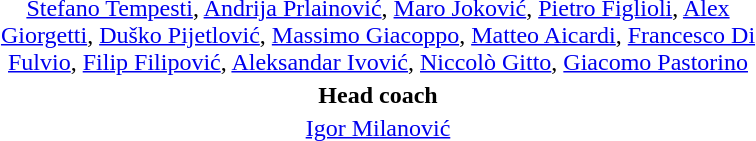<table style="width:32em; text-align: center; margin-top: 2em; margin-left: auto; margin-right: auto">
<tr>
<td><a href='#'>Stefano Tempesti</a>, <a href='#'>Andrija Prlainović</a>, <a href='#'>Maro Joković</a>, <a href='#'>Pietro Figlioli</a>, <a href='#'>Alex Giorgetti</a>, <a href='#'>Duško Pijetlović</a>, <a href='#'>Massimo Giacoppo</a>, <a href='#'>Matteo Aicardi</a>, <a href='#'>Francesco Di Fulvio</a>, <a href='#'>Filip Filipović</a>, <a href='#'>Aleksandar Ivović</a>, <a href='#'>Niccolò Gitto</a>, <a href='#'>Giacomo Pastorino</a></td>
</tr>
<tr>
<td><strong>Head coach</strong></td>
</tr>
<tr>
<td><a href='#'>Igor Milanović</a></td>
</tr>
</table>
